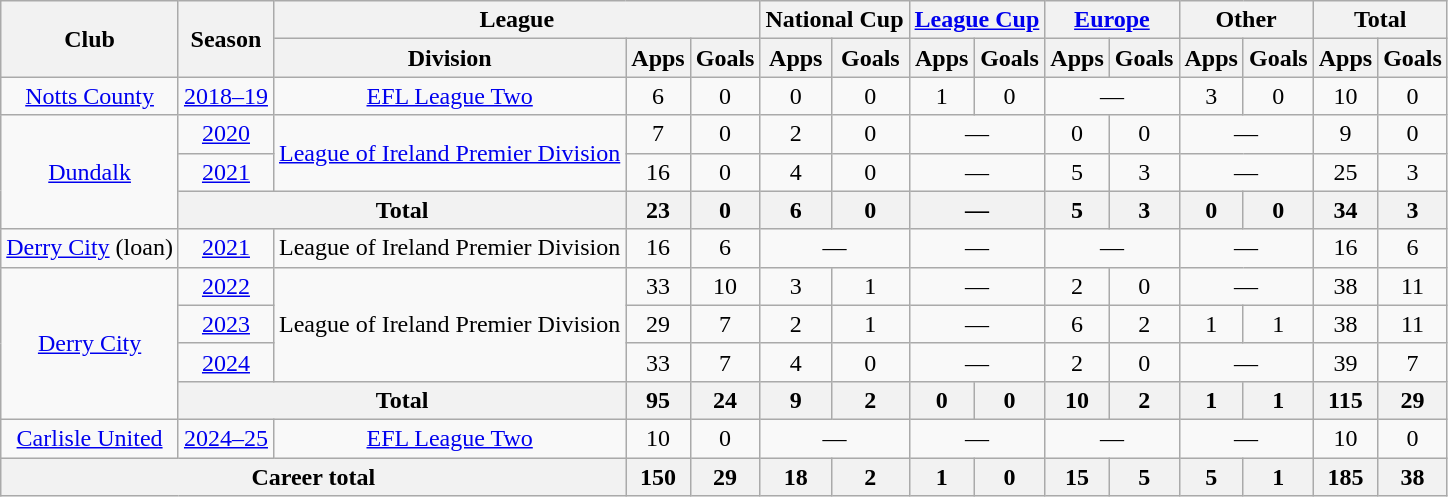<table class=wikitable style="text-align: center;">
<tr>
<th rowspan=2>Club</th>
<th rowspan=2>Season</th>
<th colspan=3>League</th>
<th colspan=2>National Cup</th>
<th colspan=2><a href='#'>League Cup</a></th>
<th colspan=2><a href='#'>Europe</a></th>
<th colspan=2>Other</th>
<th colspan=2>Total</th>
</tr>
<tr>
<th>Division</th>
<th>Apps</th>
<th>Goals</th>
<th>Apps</th>
<th>Goals</th>
<th>Apps</th>
<th>Goals</th>
<th>Apps</th>
<th>Goals</th>
<th>Apps</th>
<th>Goals</th>
<th>Apps</th>
<th>Goals</th>
</tr>
<tr>
<td><a href='#'>Notts County</a></td>
<td><a href='#'>2018–19</a></td>
<td><a href='#'>EFL League Two</a></td>
<td>6</td>
<td>0</td>
<td>0</td>
<td>0</td>
<td>1</td>
<td>0</td>
<td colspan="2">—</td>
<td>3</td>
<td>0</td>
<td>10</td>
<td>0</td>
</tr>
<tr>
<td rowspan=3><a href='#'>Dundalk</a></td>
<td><a href='#'>2020</a></td>
<td rowspan=2><a href='#'>League of Ireland Premier Division</a></td>
<td>7</td>
<td>0</td>
<td>2</td>
<td>0</td>
<td colspan="2">—</td>
<td>0</td>
<td>0</td>
<td colspan="2">—</td>
<td>9</td>
<td>0</td>
</tr>
<tr>
<td><a href='#'>2021</a></td>
<td>16</td>
<td>0</td>
<td>4</td>
<td>0</td>
<td colspan="2">—</td>
<td>5</td>
<td>3</td>
<td colspan="2">—</td>
<td>25</td>
<td>3</td>
</tr>
<tr>
<th colspan="2">Total</th>
<th>23</th>
<th>0</th>
<th>6</th>
<th>0</th>
<th colspan="2">—</th>
<th>5</th>
<th>3</th>
<th>0</th>
<th>0</th>
<th>34</th>
<th>3</th>
</tr>
<tr>
<td><a href='#'>Derry City</a> (loan)</td>
<td><a href='#'>2021</a></td>
<td>League of Ireland Premier Division</td>
<td>16</td>
<td>6</td>
<td colspan="2">—</td>
<td colspan="2">—</td>
<td colspan="2">—</td>
<td colspan="2">—</td>
<td>16</td>
<td>6</td>
</tr>
<tr>
<td rowspan=4><a href='#'>Derry City</a></td>
<td><a href='#'>2022</a></td>
<td rowspan=3>League of Ireland Premier Division</td>
<td>33</td>
<td>10</td>
<td>3</td>
<td>1</td>
<td colspan="2">—</td>
<td>2</td>
<td>0</td>
<td colspan="2">—</td>
<td>38</td>
<td>11</td>
</tr>
<tr>
<td><a href='#'>2023</a></td>
<td>29</td>
<td>7</td>
<td>2</td>
<td>1</td>
<td colspan="2">—</td>
<td>6</td>
<td>2</td>
<td>1</td>
<td>1</td>
<td>38</td>
<td>11</td>
</tr>
<tr>
<td><a href='#'>2024</a></td>
<td>33</td>
<td>7</td>
<td>4</td>
<td>0</td>
<td colspan="2">—</td>
<td>2</td>
<td>0</td>
<td colspan="2">—</td>
<td>39</td>
<td>7</td>
</tr>
<tr>
<th colspan="2">Total</th>
<th>95</th>
<th>24</th>
<th>9</th>
<th>2</th>
<th>0</th>
<th>0</th>
<th>10</th>
<th>2</th>
<th>1</th>
<th>1</th>
<th>115</th>
<th>29</th>
</tr>
<tr>
<td><a href='#'>Carlisle United</a></td>
<td><a href='#'>2024–25</a></td>
<td><a href='#'>EFL League Two</a></td>
<td>10</td>
<td>0</td>
<td colspan="2">—</td>
<td colspan="2">—</td>
<td colspan="2">—</td>
<td colspan="2">—</td>
<td>10</td>
<td>0</td>
</tr>
<tr>
<th colspan="3">Career total</th>
<th>150</th>
<th>29</th>
<th>18</th>
<th>2</th>
<th>1</th>
<th>0</th>
<th>15</th>
<th>5</th>
<th>5</th>
<th>1</th>
<th>185</th>
<th>38</th>
</tr>
</table>
